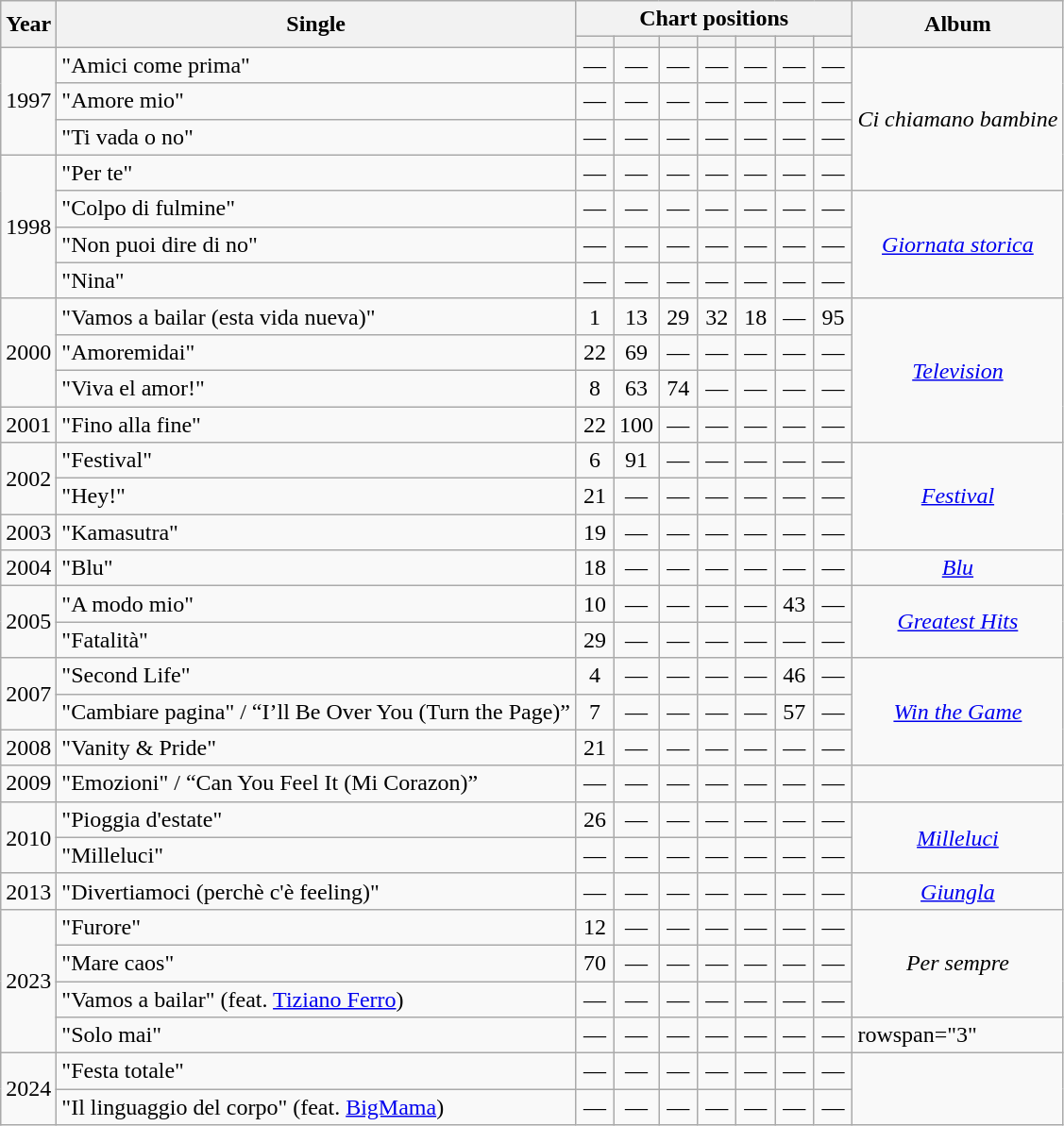<table class="wikitable">
<tr>
<th rowspan="2">Year</th>
<th rowspan="2">Single</th>
<th colspan="7">Chart positions </th>
<th rowspan="2">Album</th>
</tr>
<tr>
<th width="20"></th>
<th width="20"></th>
<th width="20"></th>
<th width="20"></th>
<th width="20"></th>
<th width="20"></th>
<th width="20"></th>
</tr>
<tr>
<td rowspan="3">1997</td>
<td>"Amici come prima"</td>
<td align="center">—</td>
<td align="center">—</td>
<td align="center">—</td>
<td align="center">—</td>
<td align="center">—</td>
<td align="center">—</td>
<td align="center">—</td>
<td rowspan="4"><em>Ci chiamano bambine</em></td>
</tr>
<tr>
<td>"Amore mio"</td>
<td align="center">—</td>
<td align="center">—</td>
<td align="center">—</td>
<td align="center">—</td>
<td align="center">—</td>
<td align="center">—</td>
<td align="center">—</td>
</tr>
<tr>
<td>"Ti vada o no"</td>
<td align="center">—</td>
<td align="center">—</td>
<td align="center">—</td>
<td align="center">—</td>
<td align="center">—</td>
<td align="center">—</td>
<td align="center">—</td>
</tr>
<tr>
<td rowspan="4">1998</td>
<td>"Per te"</td>
<td align="center">—</td>
<td align="center">—</td>
<td align="center">—</td>
<td align="center">—</td>
<td align="center">—</td>
<td align="center">—</td>
<td align="center">—</td>
</tr>
<tr>
<td>"Colpo di fulmine"</td>
<td align="center">—</td>
<td align="center">—</td>
<td align="center">—</td>
<td align="center">—</td>
<td align="center">—</td>
<td align="center">—</td>
<td align="center">—</td>
<td rowspan="3" align="center"><em><a href='#'>Giornata storica</a></em></td>
</tr>
<tr>
<td>"Non puoi dire di no"</td>
<td align="center">—</td>
<td align="center">—</td>
<td align="center">—</td>
<td align="center">—</td>
<td align="center">—</td>
<td align="center">—</td>
<td align="center">—</td>
</tr>
<tr>
<td>"Nina"</td>
<td align="center">—</td>
<td align="center">—</td>
<td align="center">—</td>
<td align="center">—</td>
<td align="center">—</td>
<td align="center">—</td>
<td align="center">—</td>
</tr>
<tr>
<td rowspan="3">2000</td>
<td>"Vamos a bailar (esta vida nueva)"</td>
<td align="center">1</td>
<td align="center">13</td>
<td align="center">29</td>
<td align="center">32</td>
<td align="center">18</td>
<td align="center">—</td>
<td align="center">95</td>
<td rowspan="4" align="center"><em><a href='#'>Television</a></em></td>
</tr>
<tr>
<td>"Amoremidai"</td>
<td align="center">22</td>
<td align="center">69</td>
<td align="center">—</td>
<td align="center">—</td>
<td align="center">—</td>
<td align="center">—</td>
<td align="center">—</td>
</tr>
<tr>
<td>"Viva el amor!"</td>
<td align="center">8</td>
<td align="center">63</td>
<td align="center">74</td>
<td align="center">—</td>
<td align="center">—</td>
<td align="center">—</td>
<td align="center">—</td>
</tr>
<tr>
<td>2001</td>
<td>"Fino alla fine"</td>
<td align="center">22</td>
<td align="center">100</td>
<td align="center">—</td>
<td align="center">—</td>
<td align="center">—</td>
<td align="center">—</td>
<td align="center">—</td>
</tr>
<tr>
<td rowspan="2">2002</td>
<td>"Festival"</td>
<td align="center">6</td>
<td align="center">91</td>
<td align="center">—</td>
<td align="center">—</td>
<td align="center">—</td>
<td align="center">—</td>
<td align="center">—</td>
<td rowspan="3" align="center"><em><a href='#'>Festival</a></em></td>
</tr>
<tr>
<td>"Hey!"</td>
<td align="center">21</td>
<td align="center">—</td>
<td align="center">—</td>
<td align="center">—</td>
<td align="center">—</td>
<td align="center">—</td>
<td align="center">—</td>
</tr>
<tr>
<td>2003</td>
<td>"Kamasutra"</td>
<td align="center">19</td>
<td align="center">—</td>
<td align="center">—</td>
<td align="center">—</td>
<td align="center">—</td>
<td align="center">—</td>
<td align="center">—</td>
</tr>
<tr>
<td>2004</td>
<td>"Blu"</td>
<td align="center">18</td>
<td align="center">—</td>
<td align="center">—</td>
<td align="center">—</td>
<td align="center">—</td>
<td align="center">—</td>
<td align="center">—</td>
<td align="center"><em><a href='#'>Blu</a></em></td>
</tr>
<tr>
<td rowspan="2">2005</td>
<td>"A modo mio"</td>
<td align="center">10</td>
<td align="center">—</td>
<td align="center">—</td>
<td align="center">—</td>
<td align="center">—</td>
<td align="center">43</td>
<td align="center">—</td>
<td rowspan="2" align="center"><em><a href='#'>Greatest Hits</a></em></td>
</tr>
<tr>
<td>"Fatalità"</td>
<td align="center">29</td>
<td align="center">—</td>
<td align="center">—</td>
<td align="center">—</td>
<td align="center">—</td>
<td align="center">—</td>
<td align="center">—</td>
</tr>
<tr>
<td rowspan="2">2007</td>
<td>"Second Life"</td>
<td align="center">4</td>
<td align="center">—</td>
<td align="center">—</td>
<td align="center">—</td>
<td align="center">—</td>
<td align="center">46</td>
<td align="center">—</td>
<td rowspan="3" align="center"><em><a href='#'>Win the Game</a></em></td>
</tr>
<tr>
<td>"Cambiare pagina" / “I’ll Be Over You (Turn the Page)”</td>
<td align="center">7</td>
<td align="center">—</td>
<td align="center">—</td>
<td align="center">—</td>
<td align="center">—</td>
<td align="center">57</td>
<td align="center">—</td>
</tr>
<tr>
<td>2008</td>
<td>"Vanity & Pride"</td>
<td align="center">21</td>
<td align="center">—</td>
<td align="center">—</td>
<td align="center">—</td>
<td align="center">—</td>
<td align="center">—</td>
<td align="center">—</td>
</tr>
<tr>
<td>2009</td>
<td>"Emozioni" / “Can You Feel It (Mi Corazon)”</td>
<td align="center">—</td>
<td align="center">—</td>
<td align="center">—</td>
<td align="center">—</td>
<td align="center">—</td>
<td align="center">—</td>
<td align="center">—</td>
<td></td>
</tr>
<tr>
<td rowspan="2">2010</td>
<td>"Pioggia d'estate"</td>
<td align="center">26</td>
<td align="center">—</td>
<td align="center">—</td>
<td align="center">—</td>
<td align="center">—</td>
<td align="center">—</td>
<td align="center">—</td>
<td rowspan="2" align="center"><em><a href='#'>Milleluci</a></em></td>
</tr>
<tr>
<td>"Milleluci"</td>
<td align="center">—</td>
<td align="center">—</td>
<td align="center">—</td>
<td align="center">—</td>
<td align="center">—</td>
<td align="center">—</td>
<td align="center">—</td>
</tr>
<tr>
<td>2013</td>
<td>"Divertiamoci (perchè c'è feeling)"</td>
<td align="center">—</td>
<td align="center">—</td>
<td align="center">—</td>
<td align="center">—</td>
<td align="center">—</td>
<td align="center">—</td>
<td align="center">—</td>
<td align="center"><em><a href='#'>Giungla</a></em></td>
</tr>
<tr>
<td rowspan="4">2023</td>
<td>"Furore"</td>
<td align="center">12</td>
<td align="center">—</td>
<td align="center">—</td>
<td align="center">—</td>
<td align="center">—</td>
<td align="center">—</td>
<td align="center">—</td>
<td rowspan="3" align="center"><em>Per sempre</em></td>
</tr>
<tr>
<td>"Mare caos"</td>
<td align="center">70<br></td>
<td align="center">—</td>
<td align="center">—</td>
<td align="center">—</td>
<td align="center">—</td>
<td align="center">—</td>
<td align="center">—</td>
</tr>
<tr>
<td>"Vamos a bailar" (feat. <a href='#'>Tiziano Ferro</a>)</td>
<td align="center">—</td>
<td align="center">—</td>
<td align="center">—</td>
<td align="center">—</td>
<td align="center">—</td>
<td align="center">—</td>
<td align="center">—</td>
</tr>
<tr>
<td>"Solo mai"</td>
<td align="center">—</td>
<td align="center">—</td>
<td align="center">—</td>
<td align="center">—</td>
<td align="center">—</td>
<td align="center">—</td>
<td align="center">—</td>
<td>rowspan="3"</td>
</tr>
<tr>
<td rowspan="2">2024</td>
<td>"Festa totale"</td>
<td align="center">—</td>
<td align="center">—</td>
<td align="center">—</td>
<td align="center">—</td>
<td align="center">—</td>
<td align="center">—</td>
<td align="center">—</td>
</tr>
<tr>
<td>"Il linguaggio del corpo" (feat. <a href='#'>BigMama</a>)</td>
<td align="center">—</td>
<td align="center">—</td>
<td align="center">—</td>
<td align="center">—</td>
<td align="center">—</td>
<td align="center">—</td>
<td align="center">—</td>
</tr>
</table>
